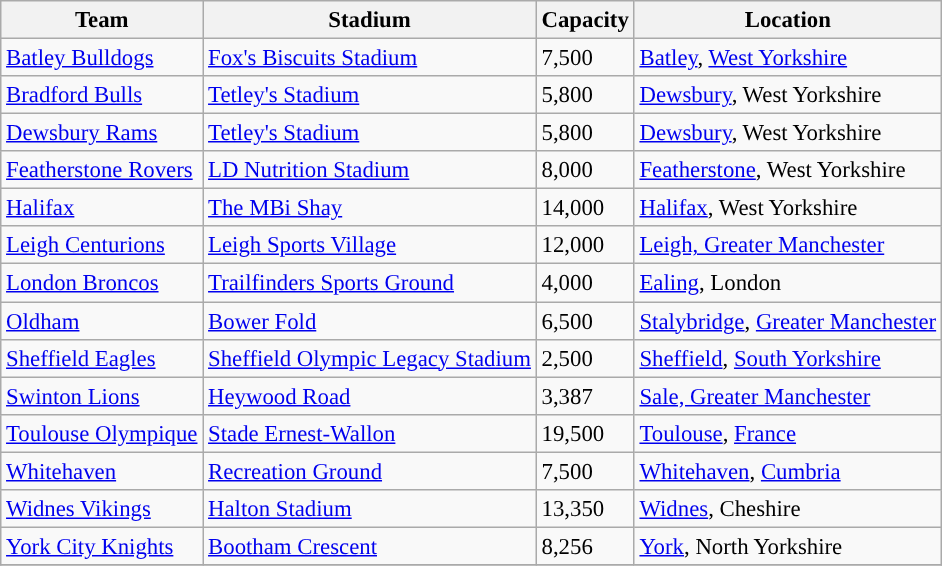<table class="wikitable" style="font-size:95%;">
<tr>
<th>Team</th>
<th>Stadium</th>
<th>Capacity</th>
<th>Location</th>
</tr>
<tr style="background:">
<td> <a href='#'>Batley Bulldogs</a></td>
<td><a href='#'>Fox's Biscuits Stadium</a></td>
<td>7,500</td>
<td><a href='#'>Batley</a>, <a href='#'>West Yorkshire</a></td>
</tr>
<tr>
<td> <a href='#'>Bradford Bulls</a></td>
<td><a href='#'>Tetley's Stadium</a></td>
<td>5,800</td>
<td><a href='#'>Dewsbury</a>, West Yorkshire</td>
</tr>
<tr>
<td> <a href='#'>Dewsbury Rams</a></td>
<td><a href='#'>Tetley's Stadium</a></td>
<td>5,800</td>
<td><a href='#'>Dewsbury</a>, West Yorkshire</td>
</tr>
<tr>
<td> <a href='#'>Featherstone Rovers</a></td>
<td><a href='#'>LD Nutrition Stadium</a></td>
<td>8,000</td>
<td><a href='#'>Featherstone</a>, West Yorkshire</td>
</tr>
<tr>
<td> <a href='#'>Halifax</a></td>
<td><a href='#'>The MBi Shay</a></td>
<td>14,000</td>
<td><a href='#'>Halifax</a>, West Yorkshire</td>
</tr>
<tr>
<td> <a href='#'>Leigh Centurions</a></td>
<td><a href='#'>Leigh Sports Village</a></td>
<td>12,000</td>
<td><a href='#'>Leigh, Greater Manchester</a></td>
</tr>
<tr>
<td> <a href='#'>London Broncos</a></td>
<td><a href='#'>Trailfinders Sports Ground</a></td>
<td>4,000</td>
<td><a href='#'>Ealing</a>, London</td>
</tr>
<tr>
<td> <a href='#'>Oldham</a></td>
<td><a href='#'>Bower Fold</a></td>
<td>6,500</td>
<td><a href='#'>Stalybridge</a>, <a href='#'>Greater Manchester</a></td>
</tr>
<tr>
<td> <a href='#'>Sheffield Eagles</a></td>
<td><a href='#'>Sheffield Olympic Legacy Stadium</a></td>
<td>2,500</td>
<td><a href='#'>Sheffield</a>, <a href='#'>South Yorkshire</a></td>
</tr>
<tr>
<td> <a href='#'>Swinton Lions</a></td>
<td><a href='#'>Heywood Road</a></td>
<td>3,387</td>
<td><a href='#'>Sale, Greater Manchester</a></td>
</tr>
<tr>
<td> <a href='#'>Toulouse Olympique</a></td>
<td><a href='#'>Stade Ernest-Wallon</a></td>
<td>19,500</td>
<td><a href='#'>Toulouse</a>, <a href='#'>France</a></td>
</tr>
<tr>
<td> <a href='#'>Whitehaven</a></td>
<td><a href='#'>Recreation Ground</a></td>
<td>7,500</td>
<td><a href='#'>Whitehaven</a>, <a href='#'>Cumbria</a></td>
</tr>
<tr>
<td> <a href='#'>Widnes Vikings</a></td>
<td><a href='#'>Halton Stadium</a></td>
<td>13,350</td>
<td><a href='#'>Widnes</a>, Cheshire</td>
</tr>
<tr>
<td> <a href='#'>York City Knights</a></td>
<td><a href='#'>Bootham Crescent</a></td>
<td>8,256</td>
<td><a href='#'>York</a>, North Yorkshire</td>
</tr>
<tr>
</tr>
</table>
